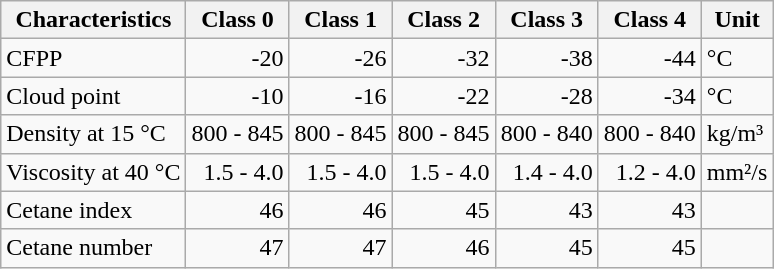<table class="wikitable">
<tr>
<th>Characteristics</th>
<th>Class 0</th>
<th>Class 1</th>
<th>Class 2</th>
<th>Class 3</th>
<th>Class 4</th>
<th>Unit</th>
</tr>
<tr>
<td>CFPP</td>
<td align=right>-20</td>
<td align=right>-26</td>
<td align=right>-32</td>
<td align=right>-38</td>
<td align=right>-44</td>
<td>°C</td>
</tr>
<tr>
<td>Cloud point</td>
<td align=right>-10</td>
<td align=right>-16</td>
<td align=right>-22</td>
<td align=right>-28</td>
<td align=right>-34</td>
<td>°C</td>
</tr>
<tr>
<td>Density at 15 °C</td>
<td align=right>800 - 845</td>
<td align=right>800 - 845</td>
<td align=right>800 - 845</td>
<td align=right>800 - 840</td>
<td align=right>800 - 840</td>
<td>kg/m³</td>
</tr>
<tr>
<td>Viscosity at 40 °C</td>
<td align=right>1.5 - 4.0</td>
<td align=right>1.5 - 4.0</td>
<td align=right>1.5 - 4.0</td>
<td align=right>1.4 - 4.0</td>
<td align=right>1.2 - 4.0</td>
<td>mm²/s</td>
</tr>
<tr>
<td>Cetane index</td>
<td align=right>46</td>
<td align=right>46</td>
<td align=right>45</td>
<td align=right>43</td>
<td align=right>43</td>
<td></td>
</tr>
<tr>
<td>Cetane number</td>
<td align=right>47</td>
<td align=right>47</td>
<td align=right>46</td>
<td align=right>45</td>
<td align=right>45</td>
<td></td>
</tr>
</table>
